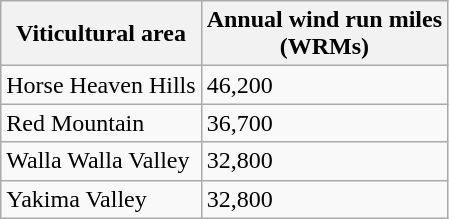<table class="wikitable">
<tr>
<th>Viticultural area</th>
<th>Annual wind run miles<br>(WRMs)</th>
</tr>
<tr>
<td>Horse Heaven Hills</td>
<td>46,200</td>
</tr>
<tr>
<td>Red Mountain</td>
<td>36,700</td>
</tr>
<tr>
<td>Walla Walla Valley</td>
<td>32,800</td>
</tr>
<tr>
<td>Yakima Valley</td>
<td>32,800</td>
</tr>
</table>
